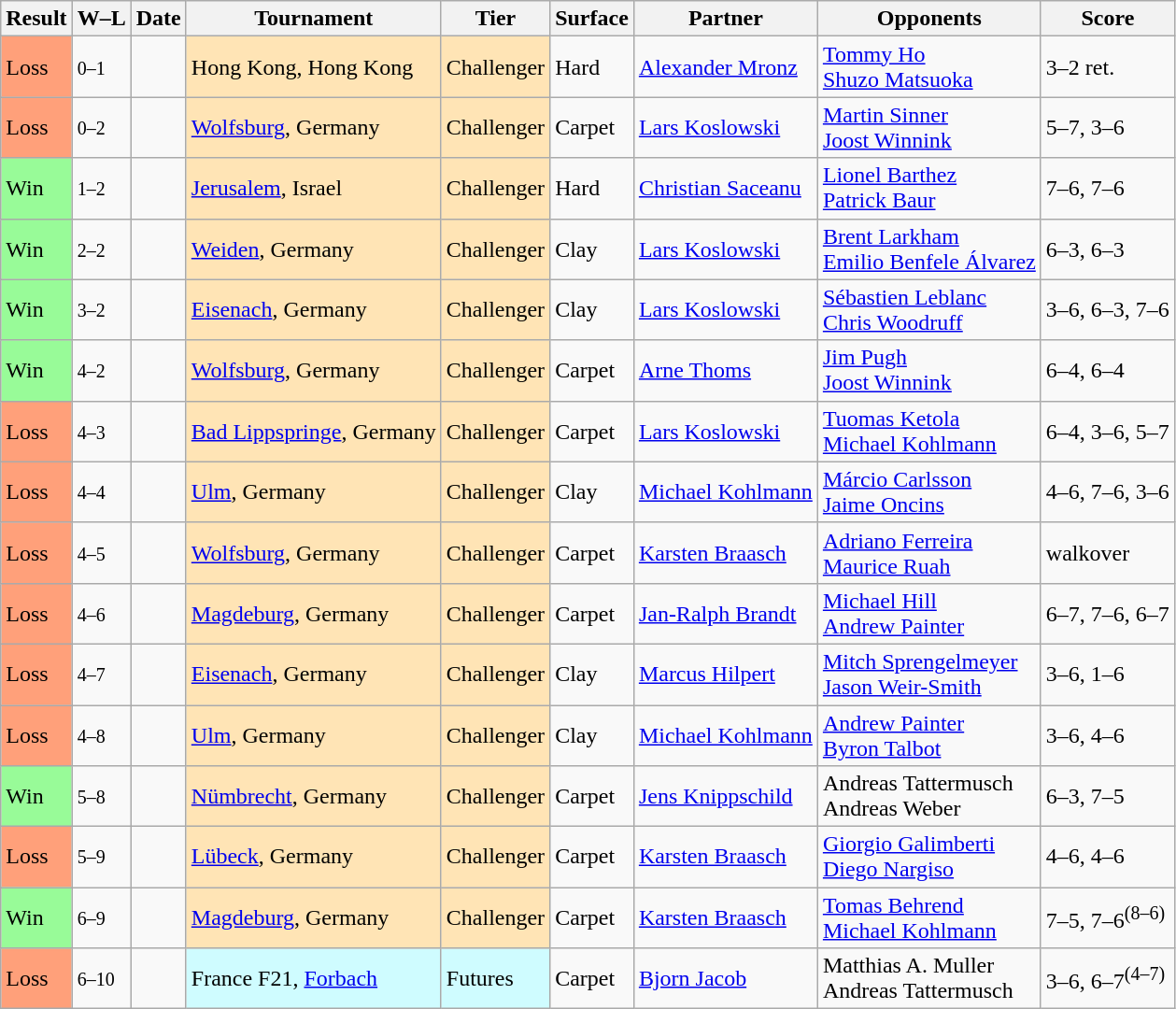<table class="sortable wikitable">
<tr>
<th>Result</th>
<th class="unsortable">W–L</th>
<th>Date</th>
<th>Tournament</th>
<th>Tier</th>
<th>Surface</th>
<th>Partner</th>
<th>Opponents</th>
<th class="unsortable">Score</th>
</tr>
<tr>
<td style="background:#ffa07a;">Loss</td>
<td><small>0–1</small></td>
<td></td>
<td style="background:moccasin;">Hong Kong, Hong Kong</td>
<td style="background:moccasin;">Challenger</td>
<td>Hard</td>
<td> <a href='#'>Alexander Mronz</a></td>
<td> <a href='#'>Tommy Ho</a> <br>  <a href='#'>Shuzo Matsuoka</a></td>
<td>3–2 ret.</td>
</tr>
<tr>
<td style="background:#ffa07a;">Loss</td>
<td><small>0–2</small></td>
<td></td>
<td style="background:moccasin;"><a href='#'>Wolfsburg</a>, Germany</td>
<td style="background:moccasin;">Challenger</td>
<td>Carpet</td>
<td> <a href='#'>Lars Koslowski</a></td>
<td> <a href='#'>Martin Sinner</a> <br>  <a href='#'>Joost Winnink</a></td>
<td>5–7, 3–6</td>
</tr>
<tr>
<td style="background:#98fb98;">Win</td>
<td><small>1–2</small></td>
<td></td>
<td style="background:moccasin;"><a href='#'>Jerusalem</a>, Israel</td>
<td style="background:moccasin;">Challenger</td>
<td>Hard</td>
<td> <a href='#'>Christian Saceanu</a></td>
<td> <a href='#'>Lionel Barthez</a> <br>  <a href='#'>Patrick Baur</a></td>
<td>7–6, 7–6</td>
</tr>
<tr>
<td style="background:#98fb98;">Win</td>
<td><small>2–2</small></td>
<td></td>
<td style="background:moccasin;"><a href='#'>Weiden</a>, Germany</td>
<td style="background:moccasin;">Challenger</td>
<td>Clay</td>
<td> <a href='#'>Lars Koslowski</a></td>
<td> <a href='#'>Brent Larkham</a> <br>  <a href='#'>Emilio Benfele Álvarez</a></td>
<td>6–3, 6–3</td>
</tr>
<tr>
<td style="background:#98fb98;">Win</td>
<td><small>3–2</small></td>
<td></td>
<td style="background:moccasin;"><a href='#'>Eisenach</a>, Germany</td>
<td style="background:moccasin;">Challenger</td>
<td>Clay</td>
<td> <a href='#'>Lars Koslowski</a></td>
<td> <a href='#'>Sébastien Leblanc</a> <br>  <a href='#'>Chris Woodruff</a></td>
<td>3–6, 6–3, 7–6</td>
</tr>
<tr>
<td style="background:#98fb98;">Win</td>
<td><small>4–2</small></td>
<td></td>
<td style="background:moccasin;"><a href='#'>Wolfsburg</a>, Germany</td>
<td style="background:moccasin;">Challenger</td>
<td>Carpet</td>
<td> <a href='#'>Arne Thoms</a></td>
<td> <a href='#'>Jim Pugh</a> <br>  <a href='#'>Joost Winnink</a></td>
<td>6–4, 6–4</td>
</tr>
<tr>
<td style="background:#ffa07a;">Loss</td>
<td><small>4–3</small></td>
<td></td>
<td style="background:moccasin;"><a href='#'>Bad Lippspringe</a>, Germany</td>
<td style="background:moccasin;">Challenger</td>
<td>Carpet</td>
<td> <a href='#'>Lars Koslowski</a></td>
<td> <a href='#'>Tuomas Ketola</a> <br>  <a href='#'>Michael Kohlmann</a></td>
<td>6–4, 3–6, 5–7</td>
</tr>
<tr>
<td style="background:#ffa07a;">Loss</td>
<td><small>4–4</small></td>
<td></td>
<td style="background:moccasin;"><a href='#'>Ulm</a>, Germany</td>
<td style="background:moccasin;">Challenger</td>
<td>Clay</td>
<td> <a href='#'>Michael Kohlmann</a></td>
<td> <a href='#'>Márcio Carlsson</a> <br>  <a href='#'>Jaime Oncins</a></td>
<td>4–6, 7–6, 3–6</td>
</tr>
<tr>
<td style="background:#ffa07a;">Loss</td>
<td><small>4–5</small></td>
<td></td>
<td style="background:moccasin;"><a href='#'>Wolfsburg</a>, Germany</td>
<td style="background:moccasin;">Challenger</td>
<td>Carpet</td>
<td> <a href='#'>Karsten Braasch</a></td>
<td> <a href='#'>Adriano Ferreira</a> <br>  <a href='#'>Maurice Ruah</a></td>
<td>walkover</td>
</tr>
<tr>
<td style="background:#ffa07a;">Loss</td>
<td><small>4–6</small></td>
<td></td>
<td style="background:moccasin;"><a href='#'>Magdeburg</a>, Germany</td>
<td style="background:moccasin;">Challenger</td>
<td>Carpet</td>
<td> <a href='#'>Jan-Ralph Brandt</a></td>
<td> <a href='#'>Michael Hill</a> <br>  <a href='#'>Andrew Painter</a></td>
<td>6–7, 7–6, 6–7</td>
</tr>
<tr>
<td style="background:#ffa07a;">Loss</td>
<td><small>4–7</small></td>
<td></td>
<td style="background:moccasin;"><a href='#'>Eisenach</a>, Germany</td>
<td style="background:moccasin;">Challenger</td>
<td>Clay</td>
<td> <a href='#'>Marcus Hilpert</a></td>
<td> <a href='#'>Mitch Sprengelmeyer</a> <br>  <a href='#'>Jason Weir-Smith</a></td>
<td>3–6, 1–6</td>
</tr>
<tr>
<td style="background:#ffa07a;">Loss</td>
<td><small>4–8</small></td>
<td></td>
<td style="background:moccasin;"><a href='#'>Ulm</a>, Germany</td>
<td style="background:moccasin;">Challenger</td>
<td>Clay</td>
<td> <a href='#'>Michael Kohlmann</a></td>
<td> <a href='#'>Andrew Painter</a> <br>  <a href='#'>Byron Talbot</a></td>
<td>3–6, 4–6</td>
</tr>
<tr>
<td style="background:#98fb98;">Win</td>
<td><small>5–8</small></td>
<td></td>
<td style="background:moccasin;"><a href='#'>Nümbrecht</a>, Germany</td>
<td style="background:moccasin;">Challenger</td>
<td>Carpet</td>
<td> <a href='#'>Jens Knippschild</a></td>
<td> Andreas Tattermusch <br>  Andreas Weber</td>
<td>6–3, 7–5</td>
</tr>
<tr>
<td style="background:#ffa07a;">Loss</td>
<td><small>5–9</small></td>
<td></td>
<td style="background:moccasin;"><a href='#'>Lübeck</a>, Germany</td>
<td style="background:moccasin;">Challenger</td>
<td>Carpet</td>
<td> <a href='#'>Karsten Braasch</a></td>
<td> <a href='#'>Giorgio Galimberti</a> <br>  <a href='#'>Diego Nargiso</a></td>
<td>4–6, 4–6</td>
</tr>
<tr>
<td style="background:#98fb98;">Win</td>
<td><small>6–9</small></td>
<td></td>
<td style="background:moccasin;"><a href='#'>Magdeburg</a>, Germany</td>
<td style="background:moccasin;">Challenger</td>
<td>Carpet</td>
<td> <a href='#'>Karsten Braasch</a></td>
<td> <a href='#'>Tomas Behrend</a> <br>  <a href='#'>Michael Kohlmann</a></td>
<td>7–5, 7–6<sup>(8–6)</sup></td>
</tr>
<tr>
<td style="background:#ffa07a;">Loss</td>
<td><small>6–10</small></td>
<td></td>
<td style="background:#cffcff;">France F21, <a href='#'>Forbach</a></td>
<td style="background:#cffcff;">Futures</td>
<td>Carpet</td>
<td> <a href='#'>Bjorn Jacob</a></td>
<td> Matthias A. Muller <br>  Andreas Tattermusch</td>
<td>3–6, 6–7<sup>(4–7)</sup></td>
</tr>
</table>
